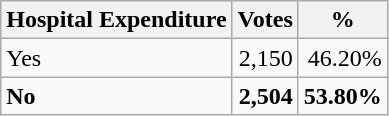<table class="wikitable">
<tr>
<th>Hospital Expenditure</th>
<th>Votes</th>
<th>%</th>
</tr>
<tr>
<td>Yes</td>
<td align="right">2,150</td>
<td align="right">46.20%</td>
</tr>
<tr>
<td><strong>No</strong></td>
<td align="right"><strong>2,504</strong></td>
<td align="right"><strong>53.80%</strong></td>
</tr>
</table>
